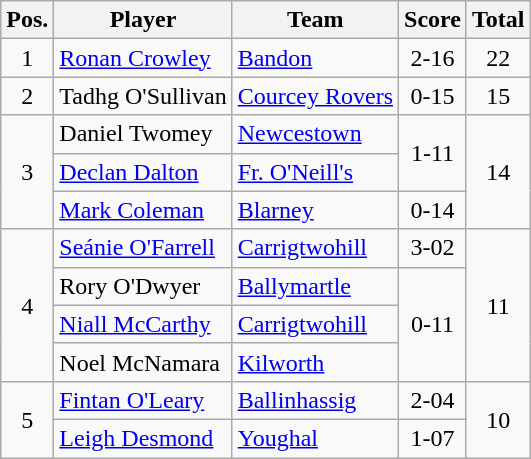<table class="wikitable" style="text-align:center;">
<tr>
<th>Pos.</th>
<th>Player</th>
<th>Team</th>
<th>Score</th>
<th>Total</th>
</tr>
<tr>
<td>1</td>
<td style="text-align:left;"><a href='#'>Ronan Crowley</a></td>
<td style="text-align:left;"><a href='#'>Bandon</a></td>
<td>2-16</td>
<td>22</td>
</tr>
<tr>
<td>2</td>
<td style="text-align:left;">Tadhg O'Sullivan</td>
<td style="text-align:left;"><a href='#'>Courcey Rovers</a></td>
<td>0-15</td>
<td>15</td>
</tr>
<tr>
<td rowspan=3>3</td>
<td style="text-align:left;">Daniel Twomey</td>
<td style="text-align:left;"><a href='#'>Newcestown</a></td>
<td rowspan=2>1-11</td>
<td rowspan=3>14</td>
</tr>
<tr>
<td style="text-align:left;"><a href='#'>Declan Dalton</a></td>
<td style="text-align:left;"><a href='#'>Fr. O'Neill's</a></td>
</tr>
<tr>
<td style="text-align:left;"><a href='#'>Mark Coleman</a></td>
<td style="text-align:left;"><a href='#'>Blarney</a></td>
<td>0-14</td>
</tr>
<tr>
<td rowspan=4>4</td>
<td style="text-align:left;"><a href='#'>Seánie O'Farrell</a></td>
<td style="text-align:left;"><a href='#'>Carrigtwohill</a></td>
<td>3-02</td>
<td rowspan=4>11</td>
</tr>
<tr>
<td style="text-align:left;">Rory O'Dwyer</td>
<td style="text-align:left;"><a href='#'>Ballymartle</a></td>
<td rowspan=3>0-11</td>
</tr>
<tr>
<td style="text-align:left;"><a href='#'>Niall McCarthy</a></td>
<td style="text-align:left;"><a href='#'>Carrigtwohill</a></td>
</tr>
<tr>
<td style="text-align:left;">Noel McNamara</td>
<td style="text-align:left;"><a href='#'>Kilworth</a></td>
</tr>
<tr>
<td rowspan=2>5</td>
<td style="text-align:left;"><a href='#'>Fintan O'Leary</a></td>
<td style="text-align:left;"><a href='#'>Ballinhassig</a></td>
<td>2-04</td>
<td rowspan=2>10</td>
</tr>
<tr>
<td style="text-align:left;"><a href='#'>Leigh Desmond</a></td>
<td style="text-align:left;"><a href='#'>Youghal</a></td>
<td>1-07</td>
</tr>
</table>
